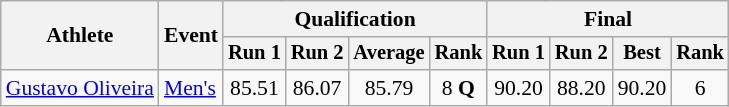<table class=wikitable style=font-size:90%;text-align:center>
<tr>
<th rowspan=2>Athlete</th>
<th rowspan=2>Event</th>
<th colspan=4>Qualification</th>
<th colspan=4>Final</th>
</tr>
<tr style=font-size:95%>
<th>Run 1</th>
<th>Run 2</th>
<th>Average</th>
<th>Rank</th>
<th>Run 1</th>
<th>Run 2</th>
<th>Best</th>
<th>Rank</th>
</tr>
<tr>
<td align=left><a href='#'>Gustavo Oliveira</a></td>
<td align=left><a href='#'>Men's</a></td>
<td>85.51</td>
<td>86.07</td>
<td>85.79</td>
<td>8 <strong>Q</strong></td>
<td>90.20</td>
<td>88.20</td>
<td>90.20</td>
<td>6</td>
</tr>
</table>
